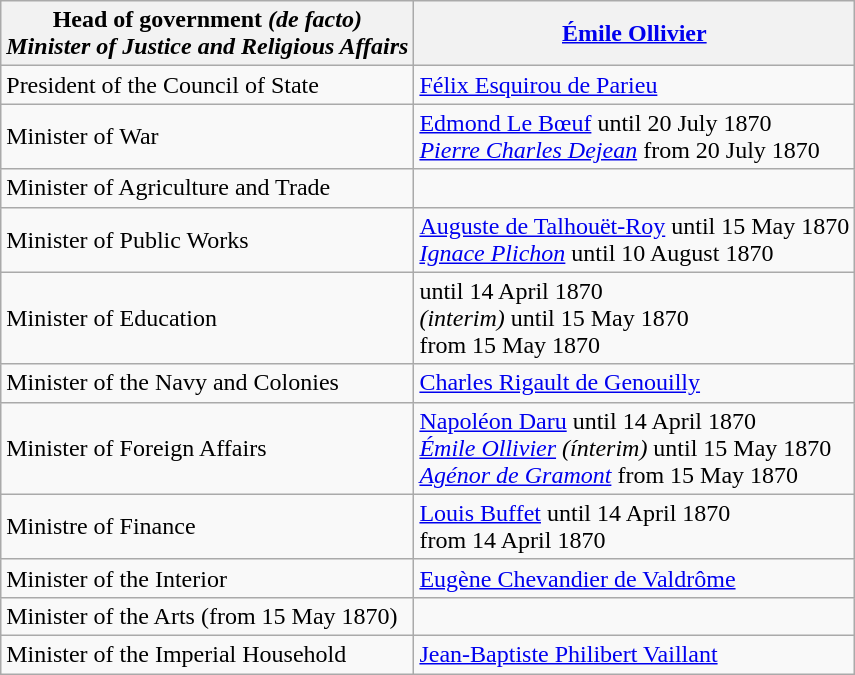<table class="wikitable">
<tr>
<th><strong>Head of government <em>(de facto)<strong><em><br>Minister of Justice and Religious Affairs</th>
<th><a href='#'>Émile Ollivier</a></th>
</tr>
<tr>
<td>President of the Council of State</td>
<td><a href='#'>Félix Esquirou de Parieu</a></td>
</tr>
<tr>
<td>Minister of War</td>
<td><a href='#'>Edmond Le Bœuf</a> </em>until 20 July 1870<em><br><a href='#'>Pierre Charles Dejean</a> </em>from 20 July 1870<em></td>
</tr>
<tr>
<td>Minister of Agriculture and Trade</td>
<td></td>
</tr>
<tr>
<td>Minister of Public Works</td>
<td><a href='#'>Auguste de Talhouët-Roy</a> </em>until 15 May 1870<em><br><a href='#'>Ignace Plichon</a> </em>until 10 August 1870<em></td>
</tr>
<tr>
<td>Minister of Education</td>
<td> </em>until 14 April 1870<em><br> (interim) </em>until 15 May 1870<em><br> </em>from 15 May 1870<em></td>
</tr>
<tr>
<td>Minister of the Navy and Colonies</td>
<td><a href='#'>Charles Rigault de Genouilly</a></td>
</tr>
<tr>
<td>Minister of Foreign Affairs</td>
<td><a href='#'>Napoléon Daru</a> </em>until 14 April 1870<em><br><a href='#'>Émile Ollivier</a> (ínterim) </em>until 15 May 1870<em><br><a href='#'>Agénor de Gramont</a> </em>from 15 May 1870<em></td>
</tr>
<tr>
<td>Ministre of Finance</td>
<td><a href='#'>Louis Buffet</a> </em>until 14 April 1870<em><br> </em>from 14 April 1870<em></td>
</tr>
<tr>
<td>Minister of the Interior</td>
<td><a href='#'>Eugène Chevandier de Valdrôme</a></td>
</tr>
<tr>
<td>Minister of the Arts (</em>from 15 May 1870)<em></td>
<td> </td>
</tr>
<tr>
<td>Minister of the Imperial Household</td>
<td><a href='#'>Jean-Baptiste Philibert Vaillant</a></td>
</tr>
</table>
